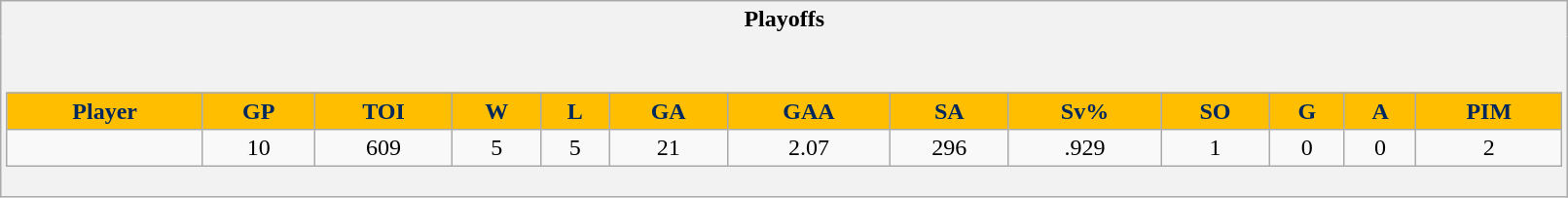<table class="wikitable" style="border: 1px solid #aaa;" width="85%">
<tr>
<th style="border: 0;">Playoffs</th>
</tr>
<tr>
<td style="background: #f2f2f2; border: 0; text-align: center;"><br><table class="wikitable sortable" width="100%">
<tr align="center"  bgcolor="#dddddd">
<th style="background:#FFBF00; color:#01285D;">Player</th>
<th style="background:#FFBF00; color:#01285D;">GP</th>
<th style="background:#FFBF00; color:#01285D;">TOI</th>
<th style="background:#FFBF00; color:#01285D;">W</th>
<th style="background:#FFBF00; color:#01285D;">L</th>
<th style="background:#FFBF00; color:#01285D;">GA</th>
<th style="background:#FFBF00; color:#01285D;">GAA</th>
<th style="background:#FFBF00; color:#01285D;">SA</th>
<th style="background:#FFBF00; color:#01285D;">Sv%</th>
<th style="background:#FFBF00; color:#01285D;">SO</th>
<th style="background:#FFBF00; color:#01285D;">G</th>
<th style="background:#FFBF00; color:#01285D;">A</th>
<th style="background:#FFBF00; color:#01285D;">PIM</th>
</tr>
<tr align=center>
<td></td>
<td>10</td>
<td>609</td>
<td>5</td>
<td>5</td>
<td>21</td>
<td>2.07</td>
<td>296</td>
<td>.929</td>
<td>1</td>
<td>0</td>
<td>0</td>
<td>2</td>
</tr>
</table>
</td>
</tr>
</table>
